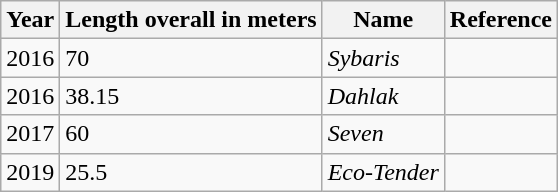<table class="wikitable sortable">
<tr>
<th>Year</th>
<th>Length overall in meters</th>
<th>Name</th>
<th>Reference</th>
</tr>
<tr>
<td>2016</td>
<td>70</td>
<td><em>Sybaris</em></td>
<td></td>
</tr>
<tr>
<td>2016</td>
<td>38.15</td>
<td><em>Dahlak</em></td>
<td></td>
</tr>
<tr>
<td>2017</td>
<td>60</td>
<td><em>Seven</em></td>
<td></td>
</tr>
<tr>
<td>2019</td>
<td>25.5</td>
<td><em>Eco-Tender</em></td>
<td></td>
</tr>
</table>
